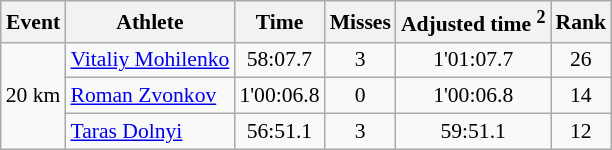<table class="wikitable" style="font-size:90%">
<tr>
<th>Event</th>
<th>Athlete</th>
<th>Time</th>
<th>Misses</th>
<th>Adjusted time <sup>2</sup></th>
<th>Rank</th>
</tr>
<tr>
<td rowspan="3">20 km</td>
<td><a href='#'>Vitaliy Mohilenko</a></td>
<td align="center">58:07.7</td>
<td align="center">3</td>
<td align="center">1'01:07.7</td>
<td align="center">26</td>
</tr>
<tr>
<td><a href='#'>Roman Zvonkov</a></td>
<td align="center">1'00:06.8</td>
<td align="center">0</td>
<td align="center">1'00:06.8</td>
<td align="center">14</td>
</tr>
<tr>
<td><a href='#'>Taras Dolnyi</a></td>
<td align="center">56:51.1</td>
<td align="center">3</td>
<td align="center">59:51.1</td>
<td align="center">12</td>
</tr>
</table>
